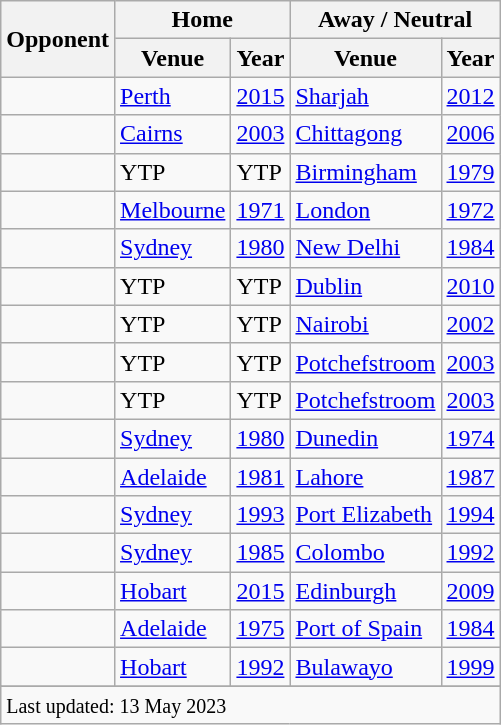<table class="wikitable plainrowheaders sortable">
<tr>
<th rowspan="2">Opponent</th>
<th colspan="2">Home</th>
<th colspan="2">Away / Neutral</th>
</tr>
<tr>
<th>Venue</th>
<th style="text-align:center">Year</th>
<th style="text-align:center">Venue</th>
<th style="text-align:center">Year</th>
</tr>
<tr>
<td></td>
<td><a href='#'>Perth</a></td>
<td><a href='#'>2015</a></td>
<td><a href='#'>Sharjah</a></td>
<td><a href='#'>2012</a></td>
</tr>
<tr>
<td></td>
<td><a href='#'>Cairns</a></td>
<td><a href='#'>2003</a></td>
<td><a href='#'>Chittagong</a></td>
<td><a href='#'>2006</a></td>
</tr>
<tr>
<td></td>
<td>YTP</td>
<td>YTP</td>
<td><a href='#'>Birmingham</a></td>
<td><a href='#'>1979</a></td>
</tr>
<tr>
<td></td>
<td><a href='#'>Melbourne</a></td>
<td><a href='#'>1971</a></td>
<td><a href='#'>London</a></td>
<td><a href='#'>1972</a></td>
</tr>
<tr>
<td></td>
<td><a href='#'>Sydney</a></td>
<td><a href='#'>1980</a></td>
<td><a href='#'>New Delhi</a></td>
<td><a href='#'>1984</a></td>
</tr>
<tr>
<td></td>
<td>YTP</td>
<td>YTP</td>
<td><a href='#'>Dublin</a></td>
<td><a href='#'>2010</a></td>
</tr>
<tr>
<td></td>
<td>YTP</td>
<td>YTP</td>
<td><a href='#'>Nairobi</a></td>
<td><a href='#'>2002</a></td>
</tr>
<tr>
<td></td>
<td>YTP</td>
<td>YTP</td>
<td><a href='#'>Potchefstroom</a></td>
<td><a href='#'>2003</a></td>
</tr>
<tr>
<td></td>
<td>YTP</td>
<td>YTP</td>
<td><a href='#'>Potchefstroom</a></td>
<td><a href='#'>2003</a></td>
</tr>
<tr>
<td></td>
<td><a href='#'>Sydney</a></td>
<td><a href='#'>1980</a></td>
<td><a href='#'>Dunedin</a></td>
<td><a href='#'>1974</a></td>
</tr>
<tr>
<td></td>
<td><a href='#'>Adelaide</a></td>
<td><a href='#'>1981</a></td>
<td><a href='#'>Lahore</a></td>
<td><a href='#'>1987</a></td>
</tr>
<tr>
<td></td>
<td><a href='#'>Sydney</a></td>
<td><a href='#'>1993</a></td>
<td><a href='#'>Port Elizabeth</a></td>
<td><a href='#'>1994</a></td>
</tr>
<tr>
<td></td>
<td><a href='#'>Sydney</a></td>
<td><a href='#'>1985</a></td>
<td><a href='#'>Colombo</a></td>
<td><a href='#'>1992</a></td>
</tr>
<tr>
<td></td>
<td><a href='#'>Hobart</a></td>
<td><a href='#'>2015</a></td>
<td><a href='#'>Edinburgh</a></td>
<td><a href='#'>2009</a></td>
</tr>
<tr>
<td></td>
<td><a href='#'>Adelaide</a></td>
<td><a href='#'>1975</a></td>
<td><a href='#'>Port of Spain</a></td>
<td><a href='#'>1984</a></td>
</tr>
<tr>
<td></td>
<td><a href='#'>Hobart</a></td>
<td><a href='#'>1992</a> </td>
<td><a href='#'>Bulawayo</a></td>
<td><a href='#'>1999</a></td>
</tr>
<tr>
</tr>
<tr class="sortbottom">
<td colspan="5"><small>Last updated: 13 May 2023</small></td>
</tr>
</table>
